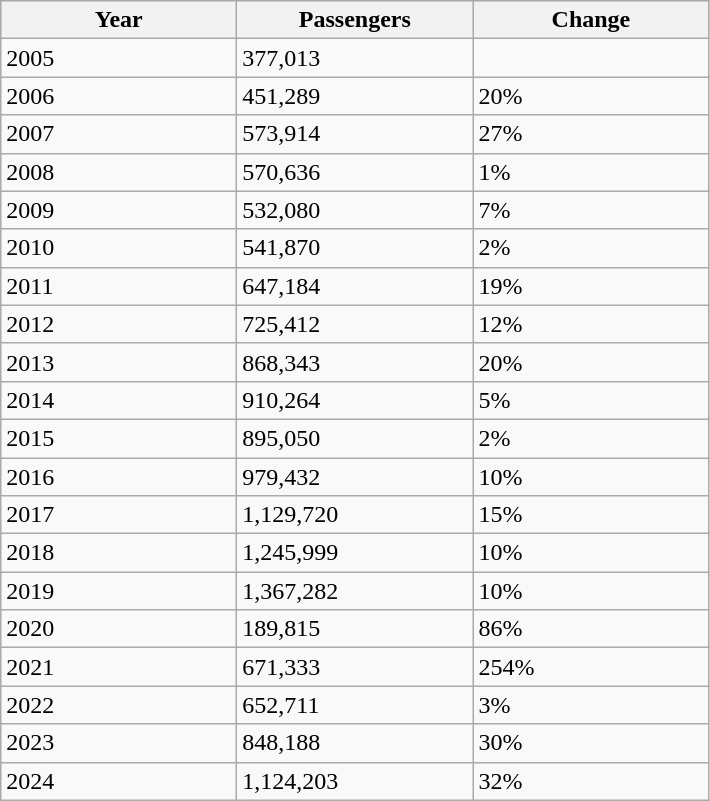<table class="wikitable">
<tr style="background:lightgrey;">
<th style="width:150px;">Year</th>
<th style="width:150px;">Passengers</th>
<th style="width:150px;">Change</th>
</tr>
<tr>
<td>2005</td>
<td>377,013</td>
<td></td>
</tr>
<tr>
<td>2006</td>
<td>451,289</td>
<td>20%</td>
</tr>
<tr>
<td>2007</td>
<td>573,914</td>
<td>27%</td>
</tr>
<tr>
<td>2008</td>
<td>570,636</td>
<td>1%</td>
</tr>
<tr>
<td>2009</td>
<td>532,080</td>
<td>7%</td>
</tr>
<tr>
<td>2010</td>
<td>541,870</td>
<td>2%</td>
</tr>
<tr>
<td>2011</td>
<td>647,184</td>
<td>19%</td>
</tr>
<tr>
<td>2012</td>
<td>725,412</td>
<td>12%</td>
</tr>
<tr>
<td>2013</td>
<td>868,343</td>
<td>20%</td>
</tr>
<tr>
<td>2014</td>
<td>910,264</td>
<td>5%</td>
</tr>
<tr>
<td>2015</td>
<td>895,050</td>
<td>2%</td>
</tr>
<tr>
<td>2016</td>
<td>979,432</td>
<td>10%</td>
</tr>
<tr>
<td>2017</td>
<td>1,129,720</td>
<td>15%</td>
</tr>
<tr>
<td>2018</td>
<td>1,245,999</td>
<td>10%</td>
</tr>
<tr>
<td>2019</td>
<td>1,367,282</td>
<td>10%</td>
</tr>
<tr>
<td>2020</td>
<td>189,815</td>
<td>86%</td>
</tr>
<tr>
<td>2021</td>
<td>671,333</td>
<td>254%</td>
</tr>
<tr>
<td>2022</td>
<td>652,711</td>
<td>3%</td>
</tr>
<tr>
<td>2023</td>
<td>848,188</td>
<td>30%</td>
</tr>
<tr>
<td>2024</td>
<td>1,124,203</td>
<td>32%</td>
</tr>
</table>
